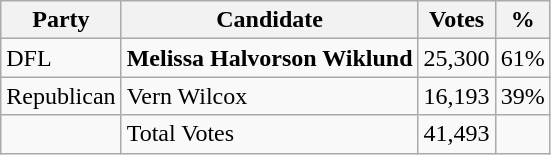<table class="wikitable">
<tr>
<th>Party</th>
<th>Candidate</th>
<th>Votes</th>
<th>%</th>
</tr>
<tr>
<td>DFL</td>
<td><strong>Melissa Halvorson Wiklund</strong></td>
<td>25,300</td>
<td>61%</td>
</tr>
<tr>
<td>Republican</td>
<td>Vern Wilcox</td>
<td>16,193</td>
<td>39%</td>
</tr>
<tr>
<td></td>
<td>Total Votes</td>
<td>41,493</td>
<td></td>
</tr>
</table>
